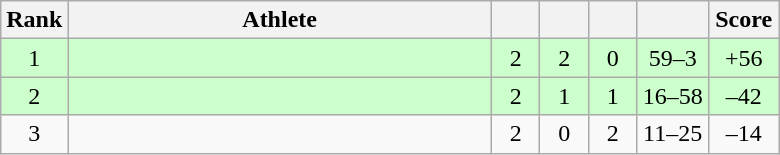<table class="wikitable" style="text-align: center;">
<tr>
<th width=25>Rank</th>
<th width=275>Athlete</th>
<th width=25></th>
<th width=25></th>
<th width=25></th>
<th width=40></th>
<th width=40>Score</th>
</tr>
<tr bgcolor=ccffcc>
<td>1</td>
<td align=left></td>
<td>2</td>
<td>2</td>
<td>0</td>
<td>59–3</td>
<td>+56</td>
</tr>
<tr bgcolor=ccffcc>
<td>2</td>
<td align=left></td>
<td>2</td>
<td>1</td>
<td>1</td>
<td>16–58</td>
<td>–42</td>
</tr>
<tr>
<td>3</td>
<td align=left></td>
<td>2</td>
<td>0</td>
<td>2</td>
<td>11–25</td>
<td>–14</td>
</tr>
</table>
